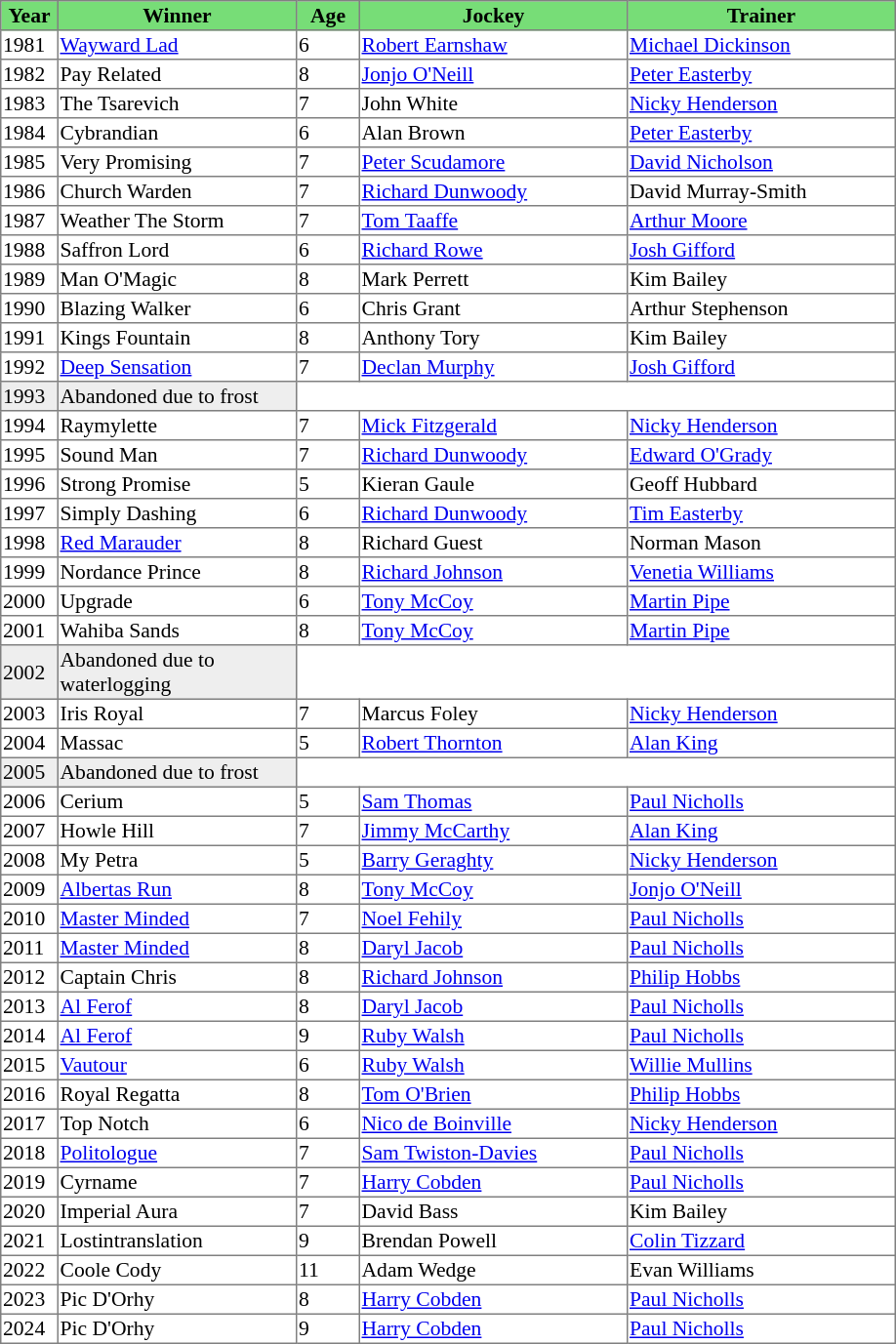<table class = "sortable" | border="1" style="border-collapse: collapse; font-size:90%">
<tr bgcolor="#77dd77" align="center">
<th width="36px"><strong>Year</strong><br></th>
<th width="160px"><strong>Winner</strong><br></th>
<th width="40px"><strong>Age</strong><br></th>
<th width="180px"><strong>Jockey</strong><br></th>
<th width="180px"><strong>Trainer</strong><br></th>
</tr>
<tr>
<td>1981</td>
<td><a href='#'>Wayward Lad</a></td>
<td>6</td>
<td><a href='#'>Robert Earnshaw</a></td>
<td><a href='#'>Michael Dickinson</a></td>
</tr>
<tr>
<td>1982</td>
<td>Pay Related</td>
<td>8</td>
<td><a href='#'>Jonjo O'Neill</a></td>
<td><a href='#'>Peter Easterby</a></td>
</tr>
<tr>
<td>1983</td>
<td>The Tsarevich</td>
<td>7</td>
<td>John White</td>
<td><a href='#'>Nicky Henderson</a></td>
</tr>
<tr>
<td>1984</td>
<td>Cybrandian</td>
<td>6</td>
<td>Alan Brown</td>
<td><a href='#'>Peter Easterby</a></td>
</tr>
<tr>
<td>1985</td>
<td>Very Promising</td>
<td>7</td>
<td><a href='#'>Peter Scudamore</a></td>
<td><a href='#'>David Nicholson</a></td>
</tr>
<tr>
<td>1986</td>
<td>Church Warden</td>
<td>7</td>
<td><a href='#'>Richard Dunwoody</a></td>
<td>David Murray-Smith</td>
</tr>
<tr>
<td>1987</td>
<td>Weather The Storm</td>
<td>7</td>
<td><a href='#'>Tom Taaffe</a></td>
<td><a href='#'>Arthur Moore</a></td>
</tr>
<tr>
<td>1988</td>
<td>Saffron Lord</td>
<td>6</td>
<td><a href='#'>Richard Rowe</a></td>
<td><a href='#'>Josh Gifford</a></td>
</tr>
<tr>
<td>1989</td>
<td>Man O'Magic</td>
<td>8</td>
<td>Mark Perrett</td>
<td>Kim Bailey</td>
</tr>
<tr>
<td>1990</td>
<td>Blazing Walker</td>
<td>6</td>
<td>Chris Grant</td>
<td>Arthur Stephenson</td>
</tr>
<tr>
<td>1991</td>
<td>Kings Fountain</td>
<td>8</td>
<td>Anthony Tory</td>
<td>Kim Bailey</td>
</tr>
<tr>
<td>1992</td>
<td><a href='#'>Deep Sensation</a></td>
<td>7</td>
<td><a href='#'>Declan Murphy</a></td>
<td><a href='#'>Josh Gifford</a></td>
</tr>
<tr bgcolor="#eeeeee">
<td>1993<td>Abandoned due to frost</td></td>
</tr>
<tr>
<td>1994</td>
<td>Raymylette</td>
<td>7</td>
<td><a href='#'>Mick Fitzgerald</a></td>
<td><a href='#'>Nicky Henderson</a></td>
</tr>
<tr>
<td>1995</td>
<td>Sound Man</td>
<td>7</td>
<td><a href='#'>Richard Dunwoody</a></td>
<td><a href='#'>Edward O'Grady</a></td>
</tr>
<tr>
<td>1996</td>
<td>Strong Promise</td>
<td>5</td>
<td>Kieran Gaule</td>
<td>Geoff Hubbard</td>
</tr>
<tr>
<td>1997</td>
<td>Simply Dashing</td>
<td>6</td>
<td><a href='#'>Richard Dunwoody</a></td>
<td><a href='#'>Tim Easterby</a></td>
</tr>
<tr>
<td>1998</td>
<td><a href='#'>Red Marauder</a></td>
<td>8</td>
<td>Richard Guest</td>
<td>Norman Mason</td>
</tr>
<tr>
<td>1999</td>
<td>Nordance Prince</td>
<td>8</td>
<td><a href='#'>Richard Johnson</a></td>
<td><a href='#'>Venetia Williams</a></td>
</tr>
<tr>
<td>2000</td>
<td>Upgrade</td>
<td>6</td>
<td><a href='#'>Tony McCoy</a></td>
<td><a href='#'>Martin Pipe</a></td>
</tr>
<tr>
<td>2001</td>
<td>Wahiba Sands</td>
<td>8</td>
<td><a href='#'>Tony McCoy</a></td>
<td><a href='#'>Martin Pipe</a></td>
</tr>
<tr bgcolor="#eeeeee">
<td>2002<td>Abandoned due to waterlogging</td></td>
</tr>
<tr>
<td>2003</td>
<td>Iris Royal</td>
<td>7</td>
<td>Marcus Foley</td>
<td><a href='#'>Nicky Henderson</a></td>
</tr>
<tr>
<td>2004</td>
<td>Massac </td>
<td>5</td>
<td><a href='#'>Robert Thornton</a></td>
<td><a href='#'>Alan King</a></td>
</tr>
<tr bgcolor="#eeeeee">
<td>2005<td>Abandoned due to frost</td></td>
</tr>
<tr>
<td>2006</td>
<td>Cerium</td>
<td>5</td>
<td><a href='#'>Sam Thomas</a></td>
<td><a href='#'>Paul Nicholls</a></td>
</tr>
<tr>
<td>2007</td>
<td>Howle Hill</td>
<td>7</td>
<td><a href='#'>Jimmy McCarthy</a></td>
<td><a href='#'>Alan King</a></td>
</tr>
<tr>
<td>2008</td>
<td>My Petra</td>
<td>5</td>
<td><a href='#'>Barry Geraghty</a></td>
<td><a href='#'>Nicky Henderson</a></td>
</tr>
<tr>
<td>2009</td>
<td><a href='#'>Albertas Run</a></td>
<td>8</td>
<td><a href='#'>Tony McCoy</a></td>
<td><a href='#'>Jonjo O'Neill</a></td>
</tr>
<tr>
<td>2010</td>
<td><a href='#'>Master Minded</a></td>
<td>7</td>
<td><a href='#'>Noel Fehily</a></td>
<td><a href='#'>Paul Nicholls</a></td>
</tr>
<tr>
<td>2011</td>
<td><a href='#'>Master Minded</a></td>
<td>8</td>
<td><a href='#'>Daryl Jacob</a></td>
<td><a href='#'>Paul Nicholls</a></td>
</tr>
<tr>
<td>2012</td>
<td>Captain Chris</td>
<td>8</td>
<td><a href='#'>Richard Johnson</a></td>
<td><a href='#'>Philip Hobbs</a></td>
</tr>
<tr>
<td>2013</td>
<td><a href='#'>Al Ferof</a></td>
<td>8</td>
<td><a href='#'>Daryl Jacob</a></td>
<td><a href='#'>Paul Nicholls</a></td>
</tr>
<tr>
<td>2014</td>
<td><a href='#'>Al Ferof</a></td>
<td>9</td>
<td><a href='#'>Ruby Walsh</a></td>
<td><a href='#'>Paul Nicholls</a></td>
</tr>
<tr>
<td>2015</td>
<td><a href='#'>Vautour</a></td>
<td>6</td>
<td><a href='#'>Ruby Walsh</a></td>
<td><a href='#'>Willie Mullins</a></td>
</tr>
<tr>
<td>2016</td>
<td>Royal Regatta</td>
<td>8</td>
<td><a href='#'>Tom O'Brien</a></td>
<td><a href='#'>Philip Hobbs</a></td>
</tr>
<tr>
<td>2017</td>
<td>Top Notch</td>
<td>6</td>
<td><a href='#'>Nico de Boinville</a></td>
<td><a href='#'>Nicky Henderson</a></td>
</tr>
<tr>
<td>2018</td>
<td><a href='#'>Politologue</a></td>
<td>7</td>
<td><a href='#'>Sam Twiston-Davies</a></td>
<td><a href='#'>Paul Nicholls</a></td>
</tr>
<tr>
<td>2019</td>
<td>Cyrname</td>
<td>7</td>
<td><a href='#'>Harry Cobden</a></td>
<td><a href='#'>Paul Nicholls</a></td>
</tr>
<tr>
<td>2020</td>
<td>Imperial Aura</td>
<td>7</td>
<td>David Bass</td>
<td>Kim Bailey</td>
</tr>
<tr>
<td>2021</td>
<td>Lostintranslation</td>
<td>9</td>
<td>Brendan Powell</td>
<td><a href='#'>Colin Tizzard</a></td>
</tr>
<tr>
<td>2022</td>
<td>Coole Cody</td>
<td>11</td>
<td>Adam Wedge</td>
<td>Evan Williams</td>
</tr>
<tr>
<td>2023</td>
<td>Pic D'Orhy</td>
<td>8</td>
<td><a href='#'>Harry Cobden</a></td>
<td><a href='#'>Paul Nicholls</a></td>
</tr>
<tr>
<td>2024</td>
<td>Pic D'Orhy</td>
<td>9</td>
<td><a href='#'>Harry Cobden</a></td>
<td><a href='#'>Paul Nicholls</a></td>
</tr>
</table>
